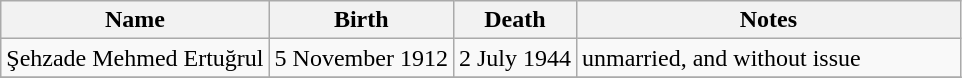<table class="wikitable">
<tr>
<th>Name</th>
<th>Birth</th>
<th>Death</th>
<th style="width:40%;">Notes</th>
</tr>
<tr>
<td>Şehzade Mehmed Ertuğrul</td>
<td>5 November 1912</td>
<td>2 July 1944</td>
<td>unmarried, and without issue</td>
</tr>
<tr>
</tr>
</table>
